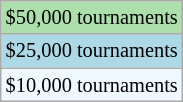<table class="wikitable" style="font-size:85%;">
<tr style="background:#addfad;">
<td>$50,000 tournaments</td>
</tr>
<tr style="background:lightblue;">
<td>$25,000 tournaments</td>
</tr>
<tr style="background:#f0f8ff;">
<td>$10,000 tournaments</td>
</tr>
</table>
